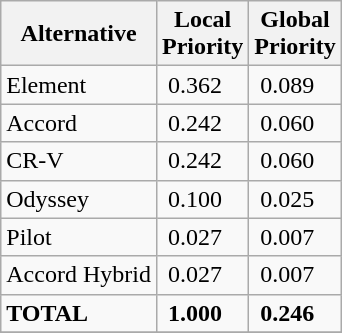<table class="wikitable" | align="center">
<tr>
<th>Alternative</th>
<th>Local<br>Priority</th>
<th>Global<br>Priority</th>
</tr>
<tr>
<td>Element</td>
<td> 0.362</td>
<td> 0.089</td>
</tr>
<tr>
<td>Accord</td>
<td> 0.242</td>
<td> 0.060</td>
</tr>
<tr>
<td>CR-V</td>
<td> 0.242</td>
<td> 0.060</td>
</tr>
<tr>
<td>Odyssey</td>
<td> 0.100</td>
<td> 0.025</td>
</tr>
<tr>
<td>Pilot</td>
<td> 0.027</td>
<td> 0.007</td>
</tr>
<tr>
<td>Accord Hybrid</td>
<td> 0.027</td>
<td> 0.007</td>
</tr>
<tr>
<td><strong>TOTAL</strong></td>
<td><strong> 1.000</strong></td>
<td><strong> 0.246</strong></td>
</tr>
<tr>
</tr>
</table>
